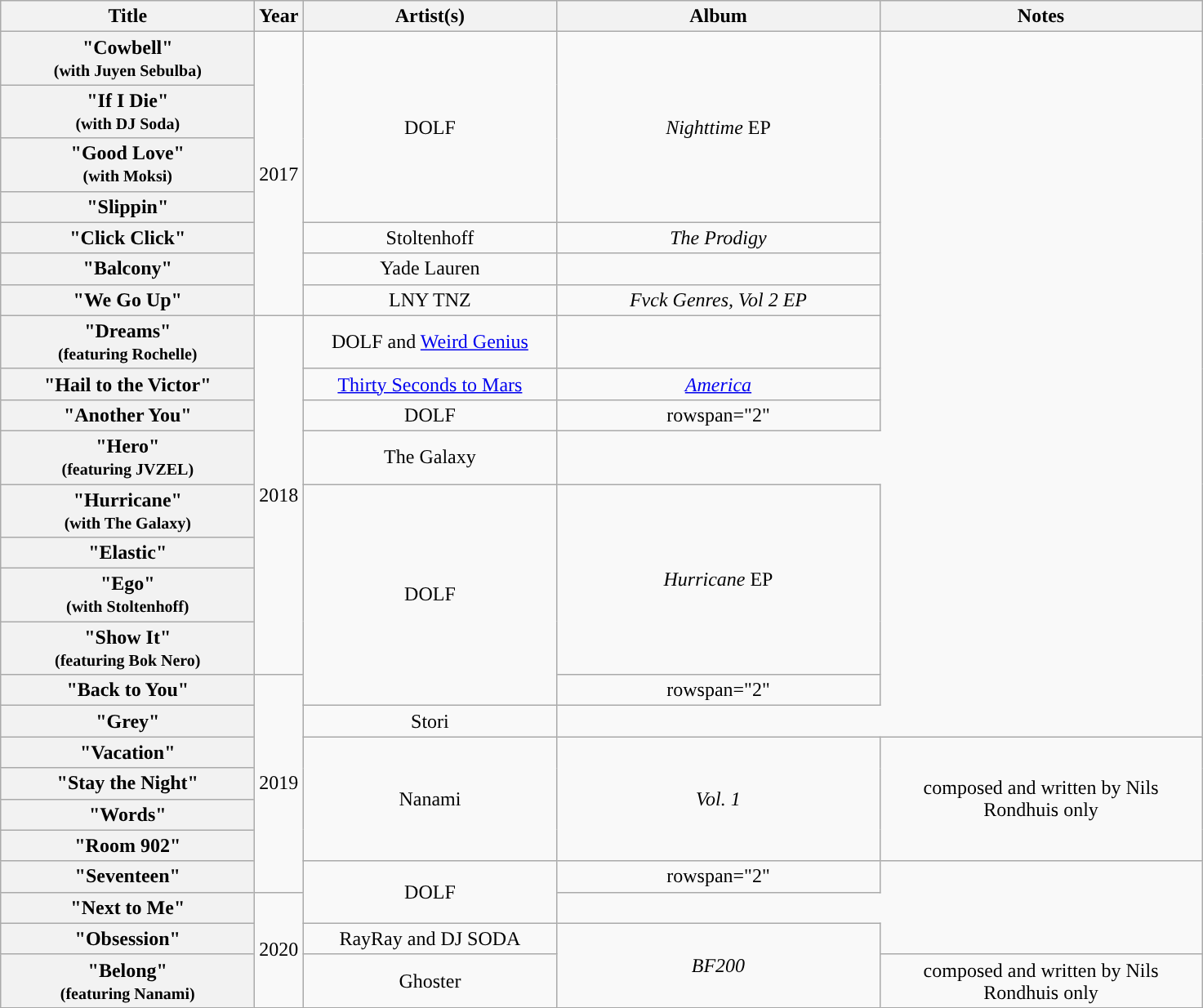<table class="wikitable plainrowheaders" style="text-align:center;">
<tr>
<th scope="col" style="width:200px;">Title</th>
<th scope="col">Year</th>
<th scope="col" style="width:200px;">Artist(s)</th>
<th scope="col" style="width:16em;">Album</th>
<th scope="col" style="width:16em;">Notes</th>
</tr>
<tr>
<th scope="row">"Cowbell"<br><small>(with Juyen Sebulba)</small></th>
<td rowspan="7">2017</td>
<td rowspan="4">DOLF</td>
<td rowspan="4"><em>Nighttime</em> EP</td>
</tr>
<tr>
<th scope="row">"If I Die"<br><small>(with DJ Soda)</small></th>
</tr>
<tr>
<th scope="row">"Good Love"<br><small>(with Moksi)</small></th>
</tr>
<tr>
<th scope="row">"Slippin"</th>
</tr>
<tr>
<th scope="row">"Click Click"</th>
<td>Stoltenhoff</td>
<td><em> The Prodigy</em></td>
</tr>
<tr>
<th scope="row">"Balcony"</th>
<td>Yade Lauren</td>
<td></td>
</tr>
<tr>
<th scope="row">"We Go Up"</th>
<td>LNY TNZ</td>
<td><em>Fvck Genres, Vol 2 EP</em></td>
</tr>
<tr>
<th scope="row">"Dreams"<br><small>(featuring Rochelle)</small></th>
<td rowspan="8">2018</td>
<td>DOLF and <a href='#'>Weird Genius</a></td>
<td></td>
</tr>
<tr>
<th scope="row">"Hail to the Victor"</th>
<td><a href='#'>Thirty Seconds to Mars</a></td>
<td><em><a href='#'>America</a></em></td>
</tr>
<tr>
<th scope="row">"Another You"</th>
<td>DOLF</td>
<td>rowspan="2" </td>
</tr>
<tr>
<th scope="row">"Hero"<br><small>(featuring JVZEL)</small></th>
<td>The Galaxy</td>
</tr>
<tr>
<th scope="row">"Hurricane"<br><small>(with The Galaxy)</small></th>
<td rowspan="5">DOLF</td>
<td rowspan="4"><em>Hurricane</em> EP</td>
</tr>
<tr>
<th scope="row">"Elastic"</th>
</tr>
<tr>
<th scope="row">"Ego"<br><small>(with Stoltenhoff)</small></th>
</tr>
<tr>
<th scope="row">"Show It"<br><small>(featuring Bok Nero)</small></th>
</tr>
<tr>
<th scope="row">"Back to You"</th>
<td rowspan="7">2019</td>
<td>rowspan="2" </td>
</tr>
<tr>
<th scope="row">"Grey"</th>
<td>Stori</td>
</tr>
<tr>
<th scope="row">"Vacation"</th>
<td rowspan="4">Nanami</td>
<td rowspan="4"><em>Vol. 1</em></td>
<td rowspan="4">composed and written by Nils Rondhuis only</td>
</tr>
<tr>
<th scope="row">"Stay the Night"</th>
</tr>
<tr>
<th scope="row">"Words"</th>
</tr>
<tr>
<th scope="row">"Room 902"</th>
</tr>
<tr>
<th scope="row">"Seventeen"</th>
<td rowspan="2">DOLF</td>
<td>rowspan="2" </td>
</tr>
<tr>
<th scope="row">"Next to Me"</th>
<td rowspan="3">2020</td>
</tr>
<tr>
<th scope="row">"Obsession"</th>
<td>RayRay and DJ SODA</td>
<td rowspan="2"><em>BF200</em></td>
</tr>
<tr>
<th scope="row">"Belong"<br><small>(featuring Nanami)</small></th>
<td>Ghoster</td>
<td>composed and written by Nils Rondhuis only</td>
</tr>
</table>
